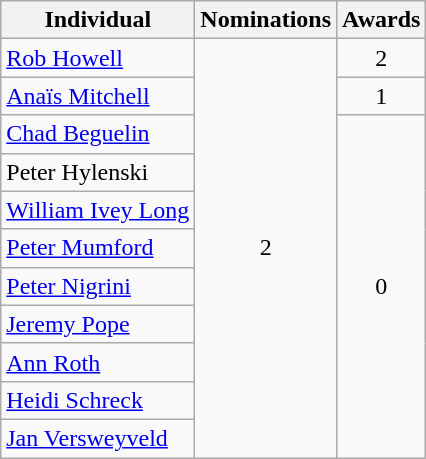<table class="wikitable sortable">
<tr>
<th>Individual</th>
<th>Nominations</th>
<th>Awards</th>
</tr>
<tr>
<td><a href='#'>Rob Howell</a></td>
<td align=center rowspan=11>2</td>
<td align=center>2</td>
</tr>
<tr>
<td><a href='#'>Anaïs Mitchell</a></td>
<td align=center>1</td>
</tr>
<tr>
<td><a href='#'>Chad Beguelin</a></td>
<td align=center rowspan=9>0</td>
</tr>
<tr>
<td>Peter Hylenski</td>
</tr>
<tr>
<td><a href='#'>William Ivey Long</a></td>
</tr>
<tr>
<td><a href='#'>Peter Mumford</a></td>
</tr>
<tr>
<td><a href='#'>Peter Nigrini</a></td>
</tr>
<tr>
<td><a href='#'>Jeremy Pope</a></td>
</tr>
<tr>
<td><a href='#'>Ann Roth</a></td>
</tr>
<tr>
<td><a href='#'>Heidi Schreck</a></td>
</tr>
<tr>
<td><a href='#'>Jan Versweyveld</a></td>
</tr>
</table>
